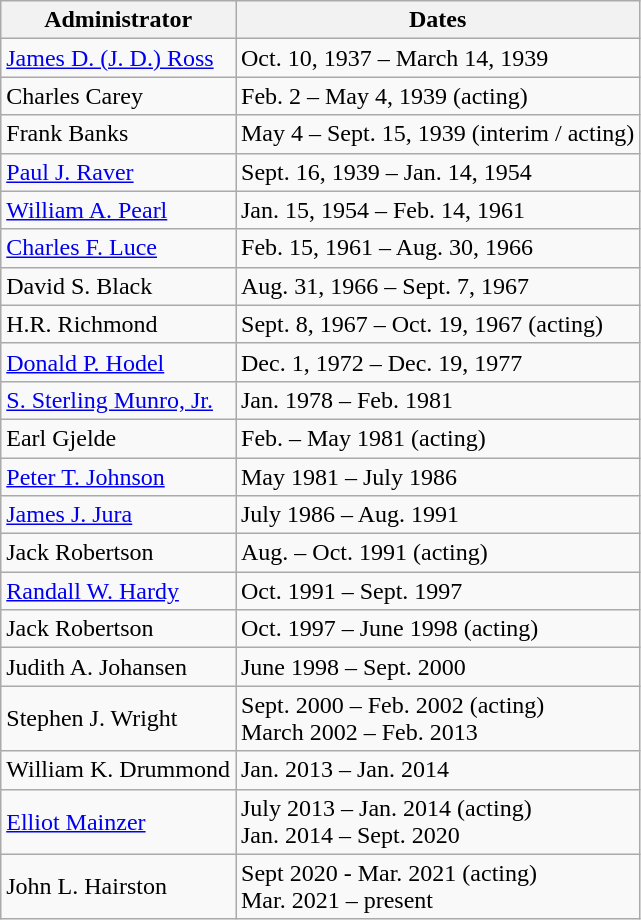<table class=wikitable>
<tr>
<th>Administrator</th>
<th>Dates</th>
</tr>
<tr>
<td><a href='#'>James D. (J. D.) Ross</a></td>
<td>Oct. 10, 1937 – March 14, 1939</td>
</tr>
<tr>
<td>Charles Carey</td>
<td>Feb. 2 – May 4, 1939 (acting)</td>
</tr>
<tr>
<td>Frank Banks</td>
<td>May 4 – Sept. 15, 1939 (interim / acting)</td>
</tr>
<tr>
<td><a href='#'>Paul J. Raver</a></td>
<td>Sept. 16, 1939 – Jan. 14, 1954</td>
</tr>
<tr>
<td><a href='#'>William A. Pearl</a></td>
<td>Jan. 15, 1954 – Feb. 14, 1961</td>
</tr>
<tr>
<td><a href='#'>Charles F. Luce</a></td>
<td>Feb. 15, 1961 – Aug. 30, 1966</td>
</tr>
<tr>
<td>David S. Black</td>
<td>Aug. 31, 1966 – Sept. 7, 1967</td>
</tr>
<tr>
<td>H.R. Richmond</td>
<td>Sept. 8, 1967 – Oct. 19, 1967 (acting)</td>
</tr>
<tr>
<td><a href='#'>Donald P. Hodel</a></td>
<td>Dec. 1, 1972 – Dec. 19, 1977</td>
</tr>
<tr>
<td><a href='#'>S. Sterling Munro, Jr.</a></td>
<td>Jan. 1978 – Feb. 1981</td>
</tr>
<tr>
<td>Earl Gjelde</td>
<td>Feb. – May 1981 (acting)</td>
</tr>
<tr>
<td><a href='#'>Peter T. Johnson</a></td>
<td>May 1981 – July 1986</td>
</tr>
<tr>
<td><a href='#'>James J. Jura</a></td>
<td>July 1986 – Aug. 1991</td>
</tr>
<tr>
<td>Jack Robertson</td>
<td>Aug. – Oct. 1991 (acting)</td>
</tr>
<tr>
<td><a href='#'>Randall W. Hardy</a></td>
<td>Oct. 1991 – Sept. 1997</td>
</tr>
<tr>
<td>Jack Robertson</td>
<td>Oct. 1997 – June 1998 (acting)</td>
</tr>
<tr>
<td>Judith A. Johansen</td>
<td>June 1998 – Sept. 2000</td>
</tr>
<tr>
<td>Stephen J. Wright</td>
<td>Sept. 2000 – Feb. 2002 (acting)<br>March 2002 – Feb. 2013</td>
</tr>
<tr>
<td>William K. Drummond</td>
<td>Jan. 2013 – Jan. 2014</td>
</tr>
<tr>
<td><a href='#'>Elliot Mainzer</a></td>
<td>July 2013 – Jan. 2014 (acting)<br>Jan. 2014 – Sept. 2020</td>
</tr>
<tr>
<td>John L. Hairston</td>
<td>Sept 2020 - Mar. 2021 (acting)<br>Mar. 2021 – present</td>
</tr>
</table>
